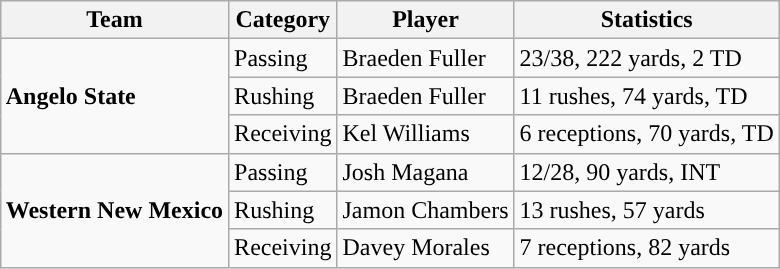<table class="wikitable" style="float: right;">
<tr>
<th>Team</th>
<th>Category</th>
<th>Player</th>
<th>Statistics</th>
</tr>
<tr>
<td rowspan=3><strong>Angelo State</strong></td>
<td>Passing</td>
<td>Braeden Fuller</td>
<td>23/38, 222 yards, 2 TD</td>
</tr>
<tr>
<td>Rushing</td>
<td>Braeden Fuller</td>
<td>11 rushes, 74 yards, TD</td>
</tr>
<tr>
<td>Receiving</td>
<td>Kel Williams</td>
<td>6 receptions, 70 yards, TD</td>
</tr>
<tr>
<td rowspan=3><strong>Western New Mexico</strong></td>
<td>Passing</td>
<td>Josh Magana</td>
<td>12/28, 90 yards, INT</td>
</tr>
<tr>
<td>Rushing</td>
<td>Jamon Chambers</td>
<td>13 rushes, 57 yards</td>
</tr>
<tr>
<td>Receiving</td>
<td>Davey Morales</td>
<td>7 receptions, 82 yards</td>
</tr>
</table>
